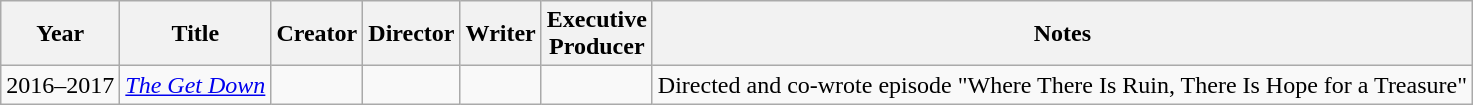<table class="wikitable">
<tr>
<th>Year</th>
<th>Title</th>
<th>Creator</th>
<th>Director</th>
<th>Writer</th>
<th>Executive<br>Producer</th>
<th>Notes</th>
</tr>
<tr>
<td>2016–2017</td>
<td><em><a href='#'>The Get Down</a></em></td>
<td></td>
<td></td>
<td></td>
<td></td>
<td>Directed and co-wrote episode "Where There Is Ruin, There Is Hope for a Treasure"</td>
</tr>
</table>
